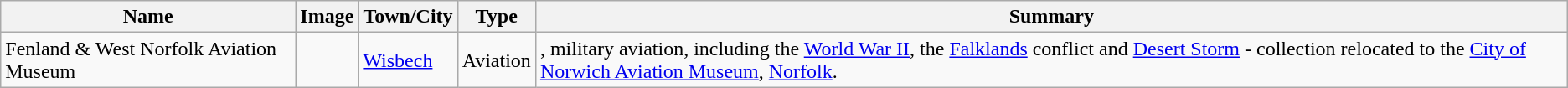<table class="wikitable sortable">
<tr>
<th>Name</th>
<th>Image</th>
<th>Town/City</th>
<th>Type</th>
<th>Summary</th>
</tr>
<tr>
<td>Fenland & West Norfolk Aviation Museum</td>
<td></td>
<td><a href='#'>Wisbech</a></td>
<td>Aviation</td>
<td>, military aviation, including the <a href='#'>World War II</a>, the <a href='#'>Falklands</a> conflict and <a href='#'>Desert Storm</a> - collection relocated to the <a href='#'>City of Norwich Aviation Museum</a>, <a href='#'>Norfolk</a>.</td>
</tr>
</table>
